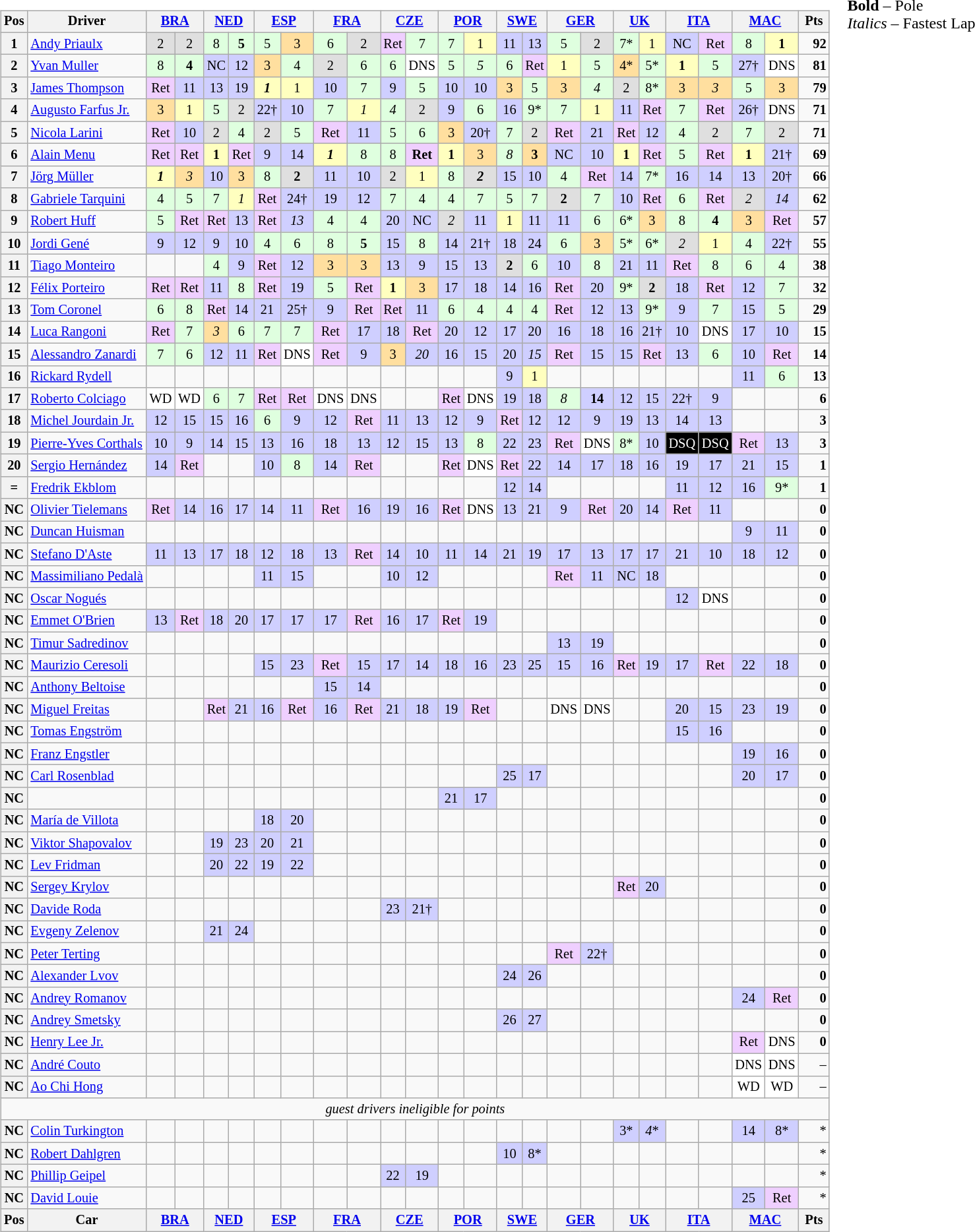<table>
<tr>
<td valign="top"><br><table class="wikitable" style="font-size: 85%; text-align: center;">
<tr valign="top">
<th valign=middle>Pos</th>
<th valign=middle>Driver</th>
<th colspan=2><a href='#'>BRA</a><br></th>
<th colspan=2><a href='#'>NED</a><br></th>
<th colspan=2><a href='#'>ESP</a><br></th>
<th colspan=2><a href='#'>FRA</a><br></th>
<th colspan=2><a href='#'>CZE</a><br></th>
<th colspan=2><a href='#'>POR</a><br></th>
<th colspan=2><a href='#'>SWE</a><br></th>
<th colspan=2><a href='#'>GER</a><br></th>
<th colspan=2><a href='#'>UK</a><br></th>
<th colspan=2><a href='#'>ITA</a><br></th>
<th colspan=2><a href='#'>MAC</a><br></th>
<th valign=middle> Pts </th>
</tr>
<tr>
<th>1</th>
<td align="left"> <a href='#'>Andy Priaulx</a></td>
<td style="background:#dfdfdf;">2</td>
<td style="background:#dfdfdf;">2</td>
<td style="background:#dfffdf;">8</td>
<td style="background:#dfffdf;"><strong>5</strong></td>
<td style="background:#dfffdf;">5</td>
<td style="background:#ffdf9f;">3</td>
<td style="background:#dfffdf;">6</td>
<td style="background:#dfdfdf;">2</td>
<td style="background:#efcfff;">Ret</td>
<td style="background:#dfffdf;">7</td>
<td style="background:#dfffdf;">7</td>
<td style="background:#ffffbf;">1</td>
<td style="background:#cfcfff;">11</td>
<td style="background:#cfcfff;">13</td>
<td style="background:#dfffdf;">5</td>
<td style="background:#dfdfdf;">2</td>
<td style="background:#dfffdf;">7*</td>
<td style="background:#ffffbf;">1</td>
<td style="background:#cfcfff;">NC</td>
<td style="background:#efcfff;">Ret</td>
<td style="background:#dfffdf;">8</td>
<td style="background:#ffffbf;"><strong>1</strong></td>
<td align="right"><strong>92</strong></td>
</tr>
<tr>
<th>2</th>
<td align="left"> <a href='#'>Yvan Muller</a></td>
<td style="background:#dfffdf;">8</td>
<td style="background:#dfffdf;"><strong>4</strong></td>
<td style="background:#cfcfff;">NC</td>
<td style="background:#cfcfff;">12</td>
<td style="background:#ffdf9f;">3</td>
<td style="background:#dfffdf;">4</td>
<td style="background:#dfdfdf;">2</td>
<td style="background:#dfffdf;">6</td>
<td style="background:#dfffdf;">6</td>
<td style="background:#ffffff;">DNS</td>
<td style="background:#dfffdf;">5</td>
<td style="background:#dfffdf;"><em>5</em></td>
<td style="background:#dfffdf;">6</td>
<td style="background:#efcfff;">Ret</td>
<td style="background:#ffffbf;">1</td>
<td style="background:#dfffdf;">5</td>
<td style="background:#ffdf9f;">4*</td>
<td style="background:#dfffdf;">5*</td>
<td style="background:#ffffbf;"><strong>1</strong></td>
<td style="background:#dfffdf;">5</td>
<td style="background:#cfcfff;">27†</td>
<td style="background:#ffffff;">DNS</td>
<td align="right"><strong>81</strong></td>
</tr>
<tr>
<th>3</th>
<td align="left"> <a href='#'>James Thompson</a></td>
<td style="background:#efcfff;">Ret</td>
<td style="background:#cfcfff;">11</td>
<td style="background:#cfcfff;">13</td>
<td style="background:#cfcfff;">19</td>
<td style="background:#ffffbf;"><strong><em>1</em></strong></td>
<td style="background:#ffffbf;">1</td>
<td style="background:#cfcfff;">10</td>
<td style="background:#dfffdf;">7</td>
<td style="background:#cfcfff;">9</td>
<td style="background:#dfffdf;">5</td>
<td style="background:#cfcfff;">10</td>
<td style="background:#cfcfff;">10</td>
<td style="background:#ffdf9f;">3</td>
<td style="background:#dfffdf;">5</td>
<td style="background:#ffdf9f;">3</td>
<td style="background:#dfffdf;"><em>4</em></td>
<td style="background:#dfdfdf;">2</td>
<td style="background:#dfffdf;">8*</td>
<td style="background:#ffdf9f;">3</td>
<td style="background:#ffdf9f;"><em>3</em></td>
<td style="background:#dfffdf;">5</td>
<td style="background:#ffdf9f;">3</td>
<td align="right"><strong>79</strong></td>
</tr>
<tr>
<th>4</th>
<td align="left"> <a href='#'>Augusto Farfus Jr.</a></td>
<td style="background:#ffdf9f;">3</td>
<td style="background:#ffffbf;">1</td>
<td style="background:#dfffdf;">5</td>
<td style="background:#dfdfdf;">2</td>
<td style="background:#cfcfff;">22†</td>
<td style="background:#cfcfff;">10</td>
<td style="background:#dfffdf;">7</td>
<td style="background:#ffffbf;"><em>1</em></td>
<td style="background:#dfffdf;"><em>4</em></td>
<td style="background:#dfdfdf;">2</td>
<td style="background:#cfcfff;">9</td>
<td style="background:#dfffdf;">6</td>
<td style="background:#cfcfff;">16</td>
<td style="background:#dfffdf;">9*</td>
<td style="background:#dfffdf;">7</td>
<td style="background:#ffffbf;">1</td>
<td style="background:#cfcfff;">11</td>
<td style="background:#efcfff;">Ret</td>
<td style="background:#dfffdf;">7</td>
<td style="background:#efcfff;">Ret</td>
<td style="background:#cfcfff;">26†</td>
<td style="background:#ffffff;">DNS</td>
<td align="right"><strong>71</strong></td>
</tr>
<tr>
<th>5</th>
<td align="left"> <a href='#'>Nicola Larini</a></td>
<td style="background:#efcfff;">Ret</td>
<td style="background:#cfcfff;">10</td>
<td style="background:#dfdfdf;">2</td>
<td style="background:#dfffdf;">4</td>
<td style="background:#dfdfdf;">2</td>
<td style="background:#dfffdf;">5</td>
<td style="background:#efcfff;">Ret</td>
<td style="background:#cfcfff;">11</td>
<td style="background:#dfffdf;">5</td>
<td style="background:#dfffdf;">6</td>
<td style="background:#ffdf9f;">3</td>
<td style="background:#cfcfff;">20†</td>
<td style="background:#dfffdf;">7</td>
<td style="background:#dfdfdf;">2</td>
<td style="background:#efcfff;">Ret</td>
<td style="background:#cfcfff;">21</td>
<td style="background:#efcfff;">Ret</td>
<td style="background:#cfcfff;">12</td>
<td style="background:#dfffdf;">4</td>
<td style="background:#dfdfdf;">2</td>
<td style="background:#dfffdf;">7</td>
<td style="background:#dfdfdf;">2</td>
<td align="right"><strong>71</strong></td>
</tr>
<tr>
<th>6</th>
<td align="left"> <a href='#'>Alain Menu</a></td>
<td style="background:#efcfff;">Ret</td>
<td style="background:#efcfff;">Ret</td>
<td style="background:#ffffbf;"><strong>1</strong></td>
<td style="background:#efcfff;">Ret</td>
<td style="background:#cfcfff;">9</td>
<td style="background:#cfcfff;">14</td>
<td style="background:#ffffbf;"><strong><em>1</em></strong></td>
<td style="background:#dfffdf;">8</td>
<td style="background:#dfffdf;">8</td>
<td style="background:#efcfff;"><strong>Ret</strong></td>
<td style="background:#ffffbf;"><strong>1</strong></td>
<td style="background:#ffdf9f;">3</td>
<td style="background:#dfffdf;"><em>8</em></td>
<td style="background:#ffdf9f;"><strong>3</strong></td>
<td style="background:#cfcfff;">NC</td>
<td style="background:#cfcfff;">10</td>
<td style="background:#ffffbf;"><strong>1</strong></td>
<td style="background:#efcfff;">Ret</td>
<td style="background:#dfffdf;">5</td>
<td style="background:#efcfff;">Ret</td>
<td style="background:#ffffbf;"><strong>1</strong></td>
<td style="background:#cfcfff;">21†</td>
<td align="right"><strong>69</strong></td>
</tr>
<tr>
<th>7</th>
<td align="left"> <a href='#'>Jörg Müller</a></td>
<td style="background:#ffffbf;"><strong><em>1</em></strong></td>
<td style="background:#ffdf9f;"><em>3</em></td>
<td style="background:#cfcfff;">10</td>
<td style="background:#ffdf9f;">3</td>
<td style="background:#dfffdf;">8</td>
<td style="background:#dfdfdf;"><strong>2</strong></td>
<td style="background:#cfcfff;">11</td>
<td style="background:#cfcfff;">10</td>
<td style="background:#dfdfdf;">2</td>
<td style="background:#ffffbf;">1</td>
<td style="background:#dfffdf;">8</td>
<td style="background:#dfdfdf;"><strong><em>2</em></strong></td>
<td style="background:#cfcfff;">15</td>
<td style="background:#cfcfff;">10</td>
<td style="background:#dfffdf;">4</td>
<td style="background:#efcfff;">Ret</td>
<td style="background:#cfcfff;">14</td>
<td style="background:#dfffdf;">7*</td>
<td style="background:#cfcfff;">16</td>
<td style="background:#cfcfff;">14</td>
<td style="background:#cfcfff;">13</td>
<td style="background:#cfcfff;">20†</td>
<td align="right"><strong>66</strong></td>
</tr>
<tr>
<th>8</th>
<td align="left"> <a href='#'>Gabriele Tarquini</a></td>
<td style="background:#dfffdf;">4</td>
<td style="background:#dfffdf;">5</td>
<td style="background:#dfffdf;">7</td>
<td style="background:#ffffbf;"><em>1</em></td>
<td style="background:#efcfff;">Ret</td>
<td style="background:#cfcfff;">24†</td>
<td style="background:#cfcfff;">19</td>
<td style="background:#cfcfff;">12</td>
<td style="background:#dfffdf;">7</td>
<td style="background:#dfffdf;">4</td>
<td style="background:#dfffdf;">4</td>
<td style="background:#dfffdf;">7</td>
<td style="background:#dfffdf;">5</td>
<td style="background:#dfffdf;">7</td>
<td style="background:#dfdfdf;"><strong>2</strong></td>
<td style="background:#dfffdf;">7</td>
<td style="background:#cfcfff;">10</td>
<td style="background:#efcfff;">Ret</td>
<td style="background:#dfffdf;">6</td>
<td style="background:#efcfff;">Ret</td>
<td style="background:#dfdfdf;"><em>2</em></td>
<td style="background:#cfcfff;"><em>14</em></td>
<td align="right"><strong>62</strong></td>
</tr>
<tr>
<th>9</th>
<td align="left"> <a href='#'>Robert Huff</a></td>
<td style="background:#dfffdf;">5</td>
<td style="background:#efcfff;">Ret</td>
<td style="background:#efcfff;">Ret</td>
<td style="background:#cfcfff;">13</td>
<td style="background:#efcfff;">Ret</td>
<td style="background:#cfcfff;"><em>13</em></td>
<td style="background:#dfffdf;">4</td>
<td style="background:#dfffdf;">4</td>
<td style="background:#cfcfff;">20</td>
<td style="background:#cfcfff;">NC</td>
<td style="background:#dfdfdf;"><em>2</em></td>
<td style="background:#cfcfff;">11</td>
<td style="background:#ffffbf;">1</td>
<td style="background:#cfcfff;">11</td>
<td style="background:#cfcfff;">11</td>
<td style="background:#dfffdf;">6</td>
<td style="background:#dfffdf;">6*</td>
<td style="background:#ffdf9f;">3</td>
<td style="background:#dfffdf;">8</td>
<td style="background:#dfffdf;"><strong>4</strong></td>
<td style="background:#ffdf9f;">3</td>
<td style="background:#efcfff;">Ret</td>
<td align="right"><strong>57</strong></td>
</tr>
<tr>
<th>10</th>
<td align="left"> <a href='#'>Jordi Gené</a></td>
<td style="background:#cfcfff;">9</td>
<td style="background:#cfcfff;">12</td>
<td style="background:#cfcfff;">9</td>
<td style="background:#cfcfff;">10</td>
<td style="background:#dfffdf;">4</td>
<td style="background:#dfffdf;">6</td>
<td style="background:#dfffdf;">8</td>
<td style="background:#dfffdf;"><strong>5</strong></td>
<td style="background:#cfcfff;">15</td>
<td style="background:#dfffdf;">8</td>
<td style="background:#cfcfff;">14</td>
<td style="background:#cfcfff;">21†</td>
<td style="background:#cfcfff;">18</td>
<td style="background:#cfcfff;">24</td>
<td style="background:#dfffdf;">6</td>
<td style="background:#ffdf9f;">3</td>
<td style="background:#dfffdf;">5*</td>
<td style="background:#dfffdf;">6*</td>
<td style="background:#dfdfdf;"><em>2</em></td>
<td style="background:#ffffbf;">1</td>
<td style="background:#dfffdf;">4</td>
<td style="background:#cfcfff;">22†</td>
<td align="right"><strong>55</strong></td>
</tr>
<tr>
<th>11</th>
<td align="left"> <a href='#'>Tiago Monteiro</a></td>
<td></td>
<td></td>
<td style="background:#dfffdf;">4</td>
<td style="background:#cfcfff;">9</td>
<td style="background:#efcfff;">Ret</td>
<td style="background:#cfcfff;">12</td>
<td style="background:#ffdf9f;">3</td>
<td style="background:#ffdf9f;">3</td>
<td style="background:#cfcfff;">13</td>
<td style="background:#cfcfff;">9</td>
<td style="background:#cfcfff;">15</td>
<td style="background:#cfcfff;">13</td>
<td style="background:#dfdfdf;"><strong>2</strong></td>
<td style="background:#dfffdf;">6</td>
<td style="background:#cfcfff;">10</td>
<td style="background:#dfffdf;">8</td>
<td style="background:#cfcfff;">21</td>
<td style="background:#cfcfff;">11</td>
<td style="background:#efcfff;">Ret</td>
<td style="background:#dfffdf;">8</td>
<td style="background:#dfffdf;">6</td>
<td style="background:#dfffdf;">4</td>
<td align="right"><strong>38</strong></td>
</tr>
<tr>
<th>12</th>
<td align="left"> <a href='#'>Félix Porteiro</a></td>
<td style="background:#efcfff;">Ret</td>
<td style="background:#efcfff;">Ret</td>
<td style="background:#cfcfff;">11</td>
<td style="background:#dfffdf;">8</td>
<td style="background:#efcfff;">Ret</td>
<td style="background:#cfcfff;">19</td>
<td style="background:#dfffdf;">5</td>
<td style="background:#efcfff;">Ret</td>
<td style="background:#ffffbf;"><strong>1</strong></td>
<td style="background:#ffdf9f;">3</td>
<td style="background:#cfcfff;">17</td>
<td style="background:#cfcfff;">18</td>
<td style="background:#cfcfff;">14</td>
<td style="background:#cfcfff;">16</td>
<td style="background:#efcfff;">Ret</td>
<td style="background:#cfcfff;">20</td>
<td style="background:#dfffdf;">9*</td>
<td style="background:#dfdfdf;"><strong>2</strong></td>
<td style="background:#cfcfff;">18</td>
<td style="background:#efcfff;">Ret</td>
<td style="background:#cfcfff;">12</td>
<td style="background:#dfffdf;">7</td>
<td align="right"><strong>32</strong></td>
</tr>
<tr>
<th>13</th>
<td align="left"> <a href='#'>Tom Coronel</a></td>
<td style="background:#dfffdf;">6</td>
<td style="background:#dfffdf;">8</td>
<td style="background:#efcfff;">Ret</td>
<td style="background:#cfcfff;">14</td>
<td style="background:#cfcfff;">21</td>
<td style="background:#cfcfff;">25†</td>
<td style="background:#cfcfff;">9</td>
<td style="background:#efcfff;">Ret</td>
<td style="background:#efcfff;">Ret</td>
<td style="background:#cfcfff;">11</td>
<td style="background:#dfffdf;">6</td>
<td style="background:#dfffdf;">4</td>
<td style="background:#dfffdf;">4</td>
<td style="background:#dfffdf;">4</td>
<td style="background:#efcfff;">Ret</td>
<td style="background:#cfcfff;">12</td>
<td style="background:#cfcfff;">13</td>
<td style="background:#dfffdf;">9*</td>
<td style="background:#cfcfff;">9</td>
<td style="background:#dfffdf;">7</td>
<td style="background:#cfcfff;">15</td>
<td style="background:#dfffdf;">5</td>
<td align="right"><strong>29</strong></td>
</tr>
<tr>
<th>14</th>
<td align="left"> <a href='#'>Luca Rangoni</a></td>
<td style="background:#efcfff;">Ret</td>
<td style="background:#dfffdf;">7</td>
<td style="background:#ffdf9f;"><em>3</em></td>
<td style="background:#dfffdf;">6</td>
<td style="background:#dfffdf;">7</td>
<td style="background:#dfffdf;">7</td>
<td style="background:#efcfff;">Ret</td>
<td style="background:#cfcfff;">17</td>
<td style="background:#cfcfff;">18</td>
<td style="background:#efcfff;">Ret</td>
<td style="background:#cfcfff;">20</td>
<td style="background:#cfcfff;">12</td>
<td style="background:#cfcfff;">17</td>
<td style="background:#cfcfff;">20</td>
<td style="background:#cfcfff;">16</td>
<td style="background:#cfcfff;">18</td>
<td style="background:#cfcfff;">16</td>
<td style="background:#cfcfff;">21†</td>
<td style="background:#cfcfff;">10</td>
<td style="background:#ffffff;">DNS</td>
<td style="background:#cfcfff;">17</td>
<td style="background:#cfcfff;">10</td>
<td align="right"><strong>15</strong></td>
</tr>
<tr>
<th>15</th>
<td align="left"> <a href='#'>Alessandro Zanardi</a></td>
<td style="background:#dfffdf;">7</td>
<td style="background:#dfffdf;">6</td>
<td style="background:#cfcfff;">12</td>
<td style="background:#cfcfff;">11</td>
<td style="background:#efcfff;">Ret</td>
<td style="background:#ffffff;">DNS</td>
<td style="background:#efcfff;">Ret</td>
<td style="background:#cfcfff;">9</td>
<td style="background:#ffdf9f;">3</td>
<td style="background:#cfcfff;"><em>20</em></td>
<td style="background:#cfcfff;">16</td>
<td style="background:#cfcfff;">15</td>
<td style="background:#cfcfff;">20</td>
<td style="background:#cfcfff;"><em>15</em></td>
<td style="background:#efcfff;">Ret</td>
<td style="background:#cfcfff;">15</td>
<td style="background:#cfcfff;">15</td>
<td style="background:#efcfff;">Ret</td>
<td style="background:#cfcfff;">13</td>
<td style="background:#dfffdf;">6</td>
<td style="background:#cfcfff;">10</td>
<td style="background:#efcfff;">Ret</td>
<td align="right"><strong>14</strong></td>
</tr>
<tr>
<th>16</th>
<td align="left"> <a href='#'>Rickard Rydell</a></td>
<td></td>
<td></td>
<td></td>
<td></td>
<td></td>
<td></td>
<td></td>
<td></td>
<td></td>
<td></td>
<td></td>
<td></td>
<td style="background:#cfcfff;">9</td>
<td style="background:#ffffbf;">1</td>
<td></td>
<td></td>
<td></td>
<td></td>
<td></td>
<td></td>
<td style="background:#cfcfff;">11</td>
<td style="background:#dfffdf;">6</td>
<td align="right"><strong>13</strong></td>
</tr>
<tr>
<th>17</th>
<td align="left"> <a href='#'>Roberto Colciago</a></td>
<td style="background:#ffffff;">WD</td>
<td style="background:#ffffff;">WD</td>
<td style="background:#dfffdf;">6</td>
<td style="background:#dfffdf;">7</td>
<td style="background:#efcfff;">Ret</td>
<td style="background:#efcfff;">Ret</td>
<td style="background:#ffffff;">DNS</td>
<td style="background:#ffffff;">DNS</td>
<td></td>
<td></td>
<td style="background:#efcfff;">Ret</td>
<td style="background:#ffffff;">DNS</td>
<td style="background:#cfcfff;">19</td>
<td style="background:#cfcfff;">18</td>
<td style="background:#dfffdf;"><em>8</em></td>
<td style="background:#cfcfff;"><strong>14</strong></td>
<td style="background:#cfcfff;">12</td>
<td style="background:#cfcfff;">15</td>
<td style="background:#cfcfff;">22†</td>
<td style="background:#cfcfff;">9</td>
<td></td>
<td></td>
<td align="right"><strong>6</strong></td>
</tr>
<tr>
<th>18</th>
<td align="left"> <a href='#'>Michel Jourdain Jr.</a></td>
<td style="background:#cfcfff;">12</td>
<td style="background:#cfcfff;">15</td>
<td style="background:#cfcfff;">15</td>
<td style="background:#cfcfff;">16</td>
<td style="background:#dfffdf;">6</td>
<td style="background:#cfcfff;">9</td>
<td style="background:#cfcfff;">12</td>
<td style="background:#efcfff;">Ret</td>
<td style="background:#cfcfff;">11</td>
<td style="background:#cfcfff;">13</td>
<td style="background:#cfcfff;">12</td>
<td style="background:#cfcfff;">9</td>
<td style="background:#efcfff;">Ret</td>
<td style="background:#cfcfff;">12</td>
<td style="background:#cfcfff;">12</td>
<td style="background:#cfcfff;">9</td>
<td style="background:#cfcfff;">19</td>
<td style="background:#cfcfff;">13</td>
<td style="background:#cfcfff;">14</td>
<td style="background:#cfcfff;">13</td>
<td></td>
<td></td>
<td align="right"><strong>3</strong></td>
</tr>
<tr>
<th>19</th>
<td align="left"> <a href='#'>Pierre-Yves Corthals</a></td>
<td style="background:#cfcfff;">10</td>
<td style="background:#cfcfff;">9</td>
<td style="background:#cfcfff;">14</td>
<td style="background:#cfcfff;">15</td>
<td style="background:#cfcfff;">13</td>
<td style="background:#cfcfff;">16</td>
<td style="background:#cfcfff;">18</td>
<td style="background:#cfcfff;">13</td>
<td style="background:#cfcfff;">12</td>
<td style="background:#cfcfff;">15</td>
<td style="background:#cfcfff;">13</td>
<td style="background:#dfffdf;">8</td>
<td style="background:#cfcfff;">22</td>
<td style="background:#cfcfff;">23</td>
<td style="background:#efcfff;">Ret</td>
<td style="background:#ffffff;">DNS</td>
<td style="background:#dfffdf;">8*</td>
<td style="background:#cfcfff;">10</td>
<td style="background:black; color:white">DSQ</td>
<td style="background:black; color:white">DSQ</td>
<td style="background:#efcfff;">Ret</td>
<td style="background:#cfcfff;">13</td>
<td align="right"><strong>3</strong></td>
</tr>
<tr>
<th>20</th>
<td align="left"> <a href='#'>Sergio Hernández</a></td>
<td style="background:#cfcfff;">14</td>
<td style="background:#efcfff;">Ret</td>
<td></td>
<td></td>
<td style="background:#cfcfff;">10</td>
<td style="background:#dfffdf;">8</td>
<td style="background:#cfcfff;">14</td>
<td style="background:#efcfff;">Ret</td>
<td></td>
<td></td>
<td style="background:#efcfff;">Ret</td>
<td style="background:#ffffff;">DNS</td>
<td style="background:#efcfff;">Ret</td>
<td style="background:#cfcfff;">22</td>
<td style="background:#cfcfff;">14</td>
<td style="background:#cfcfff;">17</td>
<td style="background:#cfcfff;">18</td>
<td style="background:#cfcfff;">16</td>
<td style="background:#cfcfff;">19</td>
<td style="background:#cfcfff;">17</td>
<td style="background:#cfcfff;">21</td>
<td style="background:#cfcfff;">15</td>
<td align="right"><strong>1</strong></td>
</tr>
<tr>
<th>=</th>
<td align="left"> <a href='#'>Fredrik Ekblom</a></td>
<td></td>
<td></td>
<td></td>
<td></td>
<td></td>
<td></td>
<td></td>
<td></td>
<td></td>
<td></td>
<td></td>
<td></td>
<td style="background:#cfcfff;">12</td>
<td style="background:#cfcfff;">14</td>
<td></td>
<td></td>
<td></td>
<td></td>
<td style="background:#cfcfff;">11</td>
<td style="background:#cfcfff;">12</td>
<td style="background:#cfcfff;">16</td>
<td style="background:#dfffdf;">9*</td>
<td align="right"><strong>1</strong></td>
</tr>
<tr>
<th>NC</th>
<td align="left"> <a href='#'>Olivier Tielemans</a></td>
<td style="background:#efcfff;">Ret</td>
<td style="background:#cfcfff;">14</td>
<td style="background:#cfcfff;">16</td>
<td style="background:#cfcfff;">17</td>
<td style="background:#cfcfff;">14</td>
<td style="background:#cfcfff;">11</td>
<td style="background:#efcfff;">Ret</td>
<td style="background:#cfcfff;">16</td>
<td style="background:#cfcfff;">19</td>
<td style="background:#cfcfff;">16</td>
<td style="background:#efcfff;">Ret</td>
<td style="background:#ffffff;">DNS</td>
<td style="background:#cfcfff;">13</td>
<td style="background:#cfcfff;">21</td>
<td style="background:#cfcfff;">9</td>
<td style="background:#efcfff;">Ret</td>
<td style="background:#cfcfff;">20</td>
<td style="background:#cfcfff;">14</td>
<td style="background:#efcfff;">Ret</td>
<td style="background:#cfcfff;">11</td>
<td></td>
<td></td>
<td align="right"><strong>0</strong></td>
</tr>
<tr>
<th>NC</th>
<td align="left"> <a href='#'>Duncan Huisman</a></td>
<td></td>
<td></td>
<td></td>
<td></td>
<td></td>
<td></td>
<td></td>
<td></td>
<td></td>
<td></td>
<td></td>
<td></td>
<td></td>
<td></td>
<td></td>
<td></td>
<td></td>
<td></td>
<td></td>
<td></td>
<td style="background:#cfcfff;">9</td>
<td style="background:#cfcfff;">11</td>
<td align="right"><strong>0</strong></td>
</tr>
<tr>
<th>NC</th>
<td align="left"> <a href='#'>Stefano D'Aste</a></td>
<td style="background:#cfcfff;">11</td>
<td style="background:#cfcfff;">13</td>
<td style="background:#cfcfff;">17</td>
<td style="background:#cfcfff;">18</td>
<td style="background:#cfcfff;">12</td>
<td style="background:#cfcfff;">18</td>
<td style="background:#cfcfff;">13</td>
<td style="background:#efcfff;">Ret</td>
<td style="background:#cfcfff;">14</td>
<td style="background:#cfcfff;">10</td>
<td style="background:#cfcfff;">11</td>
<td style="background:#cfcfff;">14</td>
<td style="background:#cfcfff;">21</td>
<td style="background:#cfcfff;">19</td>
<td style="background:#cfcfff;">17</td>
<td style="background:#cfcfff;">13</td>
<td style="background:#cfcfff;">17</td>
<td style="background:#cfcfff;">17</td>
<td style="background:#cfcfff;">21</td>
<td style="background:#cfcfff;">10</td>
<td style="background:#cfcfff;">18</td>
<td style="background:#cfcfff;">12</td>
<td align="right"><strong>0</strong></td>
</tr>
<tr>
<th>NC</th>
<td align="left"> <a href='#'>Massimiliano Pedalà</a></td>
<td></td>
<td></td>
<td></td>
<td></td>
<td style="background:#cfcfff;">11</td>
<td style="background:#cfcfff;">15</td>
<td></td>
<td></td>
<td style="background:#cfcfff;">10</td>
<td style="background:#cfcfff;">12</td>
<td></td>
<td></td>
<td></td>
<td></td>
<td style="background:#efcfff;">Ret</td>
<td style="background:#cfcfff;">11</td>
<td style="background:#cfcfff;">NC</td>
<td style="background:#cfcfff;">18</td>
<td></td>
<td></td>
<td></td>
<td></td>
<td align="right"><strong>0</strong></td>
</tr>
<tr>
<th>NC</th>
<td align="left"> <a href='#'>Oscar Nogués</a></td>
<td></td>
<td></td>
<td></td>
<td></td>
<td></td>
<td></td>
<td></td>
<td></td>
<td></td>
<td></td>
<td></td>
<td></td>
<td></td>
<td></td>
<td></td>
<td></td>
<td></td>
<td></td>
<td style="background:#cfcfff;">12</td>
<td style="background:#ffffff;">DNS</td>
<td></td>
<td></td>
<td align="right"><strong>0</strong></td>
</tr>
<tr>
<th>NC</th>
<td align="left"> <a href='#'>Emmet O'Brien</a></td>
<td style="background:#cfcfff;">13</td>
<td style="background:#efcfff;">Ret</td>
<td style="background:#cfcfff;">18</td>
<td style="background:#cfcfff;">20</td>
<td style="background:#cfcfff;">17</td>
<td style="background:#cfcfff;">17</td>
<td style="background:#cfcfff;">17</td>
<td style="background:#efcfff;">Ret</td>
<td style="background:#cfcfff;">16</td>
<td style="background:#cfcfff;">17</td>
<td style="background:#efcfff;">Ret</td>
<td style="background:#cfcfff;">19</td>
<td></td>
<td></td>
<td></td>
<td></td>
<td></td>
<td></td>
<td></td>
<td></td>
<td></td>
<td></td>
<td align="right"><strong>0</strong></td>
</tr>
<tr>
<th>NC</th>
<td align="left"> <a href='#'>Timur Sadredinov</a></td>
<td></td>
<td></td>
<td></td>
<td></td>
<td></td>
<td></td>
<td></td>
<td></td>
<td></td>
<td></td>
<td></td>
<td></td>
<td></td>
<td></td>
<td style="background:#cfcfff;">13</td>
<td style="background:#cfcfff;">19</td>
<td></td>
<td></td>
<td></td>
<td></td>
<td></td>
<td></td>
<td align="right"><strong>0</strong></td>
</tr>
<tr>
<th>NC</th>
<td align="left"> <a href='#'>Maurizio Ceresoli</a></td>
<td></td>
<td></td>
<td></td>
<td></td>
<td style="background:#cfcfff;">15</td>
<td style="background:#cfcfff;">23</td>
<td style="background:#efcfff;">Ret</td>
<td style="background:#cfcfff;">15</td>
<td style="background:#cfcfff;">17</td>
<td style="background:#cfcfff;">14</td>
<td style="background:#cfcfff;">18</td>
<td style="background:#cfcfff;">16</td>
<td style="background:#cfcfff;">23</td>
<td style="background:#cfcfff;">25</td>
<td style="background:#cfcfff;">15</td>
<td style="background:#cfcfff;">16</td>
<td style="background:#efcfff;">Ret</td>
<td style="background:#cfcfff;">19</td>
<td style="background:#cfcfff;">17</td>
<td style="background:#efcfff;">Ret</td>
<td style="background:#cfcfff;">22</td>
<td style="background:#cfcfff;">18</td>
<td align="right"><strong>0</strong></td>
</tr>
<tr>
<th>NC</th>
<td align="left"> <a href='#'>Anthony Beltoise</a></td>
<td></td>
<td></td>
<td></td>
<td></td>
<td></td>
<td></td>
<td style="background:#cfcfff;">15</td>
<td style="background:#cfcfff;">14</td>
<td></td>
<td></td>
<td></td>
<td></td>
<td></td>
<td></td>
<td></td>
<td></td>
<td></td>
<td></td>
<td></td>
<td></td>
<td></td>
<td></td>
<td align="right"><strong>0</strong></td>
</tr>
<tr>
<th>NC</th>
<td align="left"> <a href='#'>Miguel Freitas</a></td>
<td></td>
<td></td>
<td style="background:#efcfff;">Ret</td>
<td style="background:#cfcfff;">21</td>
<td style="background:#cfcfff;">16</td>
<td style="background:#efcfff;">Ret</td>
<td style="background:#cfcfff;">16</td>
<td style="background:#efcfff;">Ret</td>
<td style="background:#cfcfff;">21</td>
<td style="background:#cfcfff;">18</td>
<td style="background:#cfcfff;">19</td>
<td style="background:#efcfff;">Ret</td>
<td></td>
<td></td>
<td style="background:#ffffff;">DNS</td>
<td style="background:#ffffff;">DNS</td>
<td></td>
<td></td>
<td style="background:#cfcfff;">20</td>
<td style="background:#cfcfff;">15</td>
<td style="background:#cfcfff;">23</td>
<td style="background:#cfcfff;">19</td>
<td align="right"><strong>0</strong></td>
</tr>
<tr>
<th>NC</th>
<td align="left"> <a href='#'>Tomas Engström</a></td>
<td></td>
<td></td>
<td></td>
<td></td>
<td></td>
<td></td>
<td></td>
<td></td>
<td></td>
<td></td>
<td></td>
<td></td>
<td></td>
<td></td>
<td></td>
<td></td>
<td></td>
<td></td>
<td style="background:#cfcfff;">15</td>
<td style="background:#cfcfff;">16</td>
<td></td>
<td></td>
<td align="right"><strong>0</strong></td>
</tr>
<tr>
<th>NC</th>
<td align="left"> <a href='#'>Franz Engstler</a></td>
<td></td>
<td></td>
<td></td>
<td></td>
<td></td>
<td></td>
<td></td>
<td></td>
<td></td>
<td></td>
<td></td>
<td></td>
<td></td>
<td></td>
<td></td>
<td></td>
<td></td>
<td></td>
<td></td>
<td></td>
<td style="background:#cfcfff;">19</td>
<td style="background:#cfcfff;">16</td>
<td align="right"><strong>0</strong></td>
</tr>
<tr>
<th>NC</th>
<td align="left"> <a href='#'>Carl Rosenblad</a></td>
<td></td>
<td></td>
<td></td>
<td></td>
<td></td>
<td></td>
<td></td>
<td></td>
<td></td>
<td></td>
<td></td>
<td></td>
<td style="background:#cfcfff;">25</td>
<td style="background:#cfcfff;">17</td>
<td></td>
<td></td>
<td></td>
<td></td>
<td></td>
<td></td>
<td style="background:#cfcfff;">20</td>
<td style="background:#cfcfff;">17</td>
<td align="right"><strong>0</strong></td>
</tr>
<tr>
<th>NC</th>
<td align="left"></td>
<td></td>
<td></td>
<td></td>
<td></td>
<td></td>
<td></td>
<td></td>
<td></td>
<td></td>
<td></td>
<td style="background:#cfcfff;">21</td>
<td style="background:#cfcfff;">17</td>
<td></td>
<td></td>
<td></td>
<td></td>
<td></td>
<td></td>
<td></td>
<td></td>
<td></td>
<td></td>
<td align="right"><strong>0</strong></td>
</tr>
<tr>
<th>NC</th>
<td align="left"> <a href='#'>María de Villota</a></td>
<td></td>
<td></td>
<td></td>
<td></td>
<td style="background:#cfcfff;">18</td>
<td style="background:#cfcfff;">20</td>
<td></td>
<td></td>
<td></td>
<td></td>
<td></td>
<td></td>
<td></td>
<td></td>
<td></td>
<td></td>
<td></td>
<td></td>
<td></td>
<td></td>
<td></td>
<td></td>
<td align="right"><strong>0</strong></td>
</tr>
<tr>
<th>NC</th>
<td align="left"> <a href='#'>Viktor Shapovalov</a></td>
<td></td>
<td></td>
<td style="background:#cfcfff;">19</td>
<td style="background:#cfcfff;">23</td>
<td style="background:#cfcfff;">20</td>
<td style="background:#cfcfff;">21</td>
<td></td>
<td></td>
<td></td>
<td></td>
<td></td>
<td></td>
<td></td>
<td></td>
<td></td>
<td></td>
<td></td>
<td></td>
<td></td>
<td></td>
<td></td>
<td></td>
<td align="right"><strong>0</strong></td>
</tr>
<tr>
<th>NC</th>
<td align="left"> <a href='#'>Lev Fridman</a></td>
<td></td>
<td></td>
<td style="background:#cfcfff;">20</td>
<td style="background:#cfcfff;">22</td>
<td style="background:#cfcfff;">19</td>
<td style="background:#cfcfff;">22</td>
<td></td>
<td></td>
<td></td>
<td></td>
<td></td>
<td></td>
<td></td>
<td></td>
<td></td>
<td></td>
<td></td>
<td></td>
<td></td>
<td></td>
<td></td>
<td></td>
<td align="right"><strong>0</strong></td>
</tr>
<tr>
<th>NC</th>
<td align="left"> <a href='#'>Sergey Krylov</a></td>
<td></td>
<td></td>
<td></td>
<td></td>
<td></td>
<td></td>
<td></td>
<td></td>
<td></td>
<td></td>
<td></td>
<td></td>
<td></td>
<td></td>
<td></td>
<td></td>
<td style="background:#efcfff;">Ret</td>
<td style="background:#cfcfff;">20</td>
<td></td>
<td></td>
<td></td>
<td></td>
<td align="right"><strong>0</strong></td>
</tr>
<tr>
<th>NC</th>
<td align="left"> <a href='#'>Davide Roda</a></td>
<td></td>
<td></td>
<td></td>
<td></td>
<td></td>
<td></td>
<td></td>
<td></td>
<td style="background:#cfcfff;">23</td>
<td style="background:#cfcfff;">21†</td>
<td></td>
<td></td>
<td></td>
<td></td>
<td></td>
<td></td>
<td></td>
<td></td>
<td></td>
<td></td>
<td></td>
<td></td>
<td align="right"><strong>0</strong></td>
</tr>
<tr>
<th>NC</th>
<td align="left"> <a href='#'>Evgeny Zelenov</a></td>
<td></td>
<td></td>
<td style="background:#cfcfff;">21</td>
<td style="background:#cfcfff;">24</td>
<td></td>
<td></td>
<td></td>
<td></td>
<td></td>
<td></td>
<td></td>
<td></td>
<td></td>
<td></td>
<td></td>
<td></td>
<td></td>
<td></td>
<td></td>
<td></td>
<td></td>
<td></td>
<td align="right"><strong>0</strong></td>
</tr>
<tr>
<th>NC</th>
<td align="left"> <a href='#'>Peter Terting</a></td>
<td></td>
<td></td>
<td></td>
<td></td>
<td></td>
<td></td>
<td></td>
<td></td>
<td></td>
<td></td>
<td></td>
<td></td>
<td></td>
<td></td>
<td style="background:#efcfff;">Ret</td>
<td style="background:#cfcfff;">22†</td>
<td></td>
<td></td>
<td></td>
<td></td>
<td></td>
<td></td>
<td align="right"><strong>0</strong></td>
</tr>
<tr>
<th>NC</th>
<td align="left"> <a href='#'>Alexander Lvov</a></td>
<td></td>
<td></td>
<td></td>
<td></td>
<td></td>
<td></td>
<td></td>
<td></td>
<td></td>
<td></td>
<td></td>
<td></td>
<td style="background:#cfcfff;">24</td>
<td style="background:#cfcfff;">26</td>
<td></td>
<td></td>
<td></td>
<td></td>
<td></td>
<td></td>
<td></td>
<td></td>
<td align="right"><strong>0</strong></td>
</tr>
<tr>
<th>NC</th>
<td align="left"> <a href='#'>Andrey Romanov</a></td>
<td></td>
<td></td>
<td></td>
<td></td>
<td></td>
<td></td>
<td></td>
<td></td>
<td></td>
<td></td>
<td></td>
<td></td>
<td></td>
<td></td>
<td></td>
<td></td>
<td></td>
<td></td>
<td></td>
<td></td>
<td style="background:#cfcfff;">24</td>
<td style="background:#efcfff;">Ret</td>
<td align="right"><strong>0</strong></td>
</tr>
<tr>
<th>NC</th>
<td align="left"> <a href='#'>Andrey Smetsky</a></td>
<td></td>
<td></td>
<td></td>
<td></td>
<td></td>
<td></td>
<td></td>
<td></td>
<td></td>
<td></td>
<td></td>
<td></td>
<td style="background:#cfcfff;">26</td>
<td style="background:#cfcfff;">27</td>
<td></td>
<td></td>
<td></td>
<td></td>
<td></td>
<td></td>
<td></td>
<td></td>
<td align="right"><strong>0</strong></td>
</tr>
<tr>
<th>NC</th>
<td align="left"> <a href='#'>Henry Lee Jr.</a></td>
<td></td>
<td></td>
<td></td>
<td></td>
<td></td>
<td></td>
<td></td>
<td></td>
<td></td>
<td></td>
<td></td>
<td></td>
<td></td>
<td></td>
<td></td>
<td></td>
<td></td>
<td></td>
<td></td>
<td></td>
<td style="background:#efcfff;">Ret</td>
<td style="background:#ffffff;">DNS</td>
<td align="right"><strong>0</strong></td>
</tr>
<tr>
<th>NC</th>
<td align="left"> <a href='#'>André Couto</a></td>
<td></td>
<td></td>
<td></td>
<td></td>
<td></td>
<td></td>
<td></td>
<td></td>
<td></td>
<td></td>
<td></td>
<td></td>
<td></td>
<td></td>
<td></td>
<td></td>
<td></td>
<td></td>
<td></td>
<td></td>
<td style="background:#ffffff;">DNS</td>
<td style="background:#ffffff;">DNS</td>
<td align="right">–</td>
</tr>
<tr>
<th>NC</th>
<td align="left"> <a href='#'>Ao Chi Hong</a></td>
<td></td>
<td></td>
<td></td>
<td></td>
<td></td>
<td></td>
<td></td>
<td></td>
<td></td>
<td></td>
<td></td>
<td></td>
<td></td>
<td></td>
<td></td>
<td></td>
<td></td>
<td></td>
<td></td>
<td></td>
<td style="background:#ffffff;">WD</td>
<td style="background:#ffffff;">WD</td>
<td align="right">–</td>
</tr>
<tr>
<td colspan=25><em>guest drivers ineligible for points</em></td>
</tr>
<tr>
<th>NC</th>
<td align="left"> <a href='#'>Colin Turkington</a></td>
<td></td>
<td></td>
<td></td>
<td></td>
<td></td>
<td></td>
<td></td>
<td></td>
<td></td>
<td></td>
<td></td>
<td></td>
<td></td>
<td></td>
<td></td>
<td></td>
<td style="background:#cfcfff;">3*</td>
<td style="background:#cfcfff;"><em>4</em>*</td>
<td></td>
<td></td>
<td style="background:#cfcfff;">14</td>
<td style="background:#cfcfff;">8*</td>
<td align="right">*</td>
</tr>
<tr>
<th>NC</th>
<td align="left"> <a href='#'>Robert Dahlgren</a></td>
<td></td>
<td></td>
<td></td>
<td></td>
<td></td>
<td></td>
<td></td>
<td></td>
<td></td>
<td></td>
<td></td>
<td></td>
<td style="background:#cfcfff;">10</td>
<td style="background:#cfcfff;">8*</td>
<td></td>
<td></td>
<td></td>
<td></td>
<td></td>
<td></td>
<td></td>
<td></td>
<td align="right">*</td>
</tr>
<tr>
<th>NC</th>
<td align="left"> <a href='#'>Phillip Geipel</a></td>
<td></td>
<td></td>
<td></td>
<td></td>
<td></td>
<td></td>
<td></td>
<td></td>
<td style="background:#cfcfff;">22</td>
<td style="background:#cfcfff;">19</td>
<td></td>
<td></td>
<td></td>
<td></td>
<td></td>
<td></td>
<td></td>
<td></td>
<td></td>
<td></td>
<td></td>
<td></td>
<td align="right">*</td>
</tr>
<tr>
<th>NC</th>
<td align="left"> <a href='#'>David Louie</a></td>
<td></td>
<td></td>
<td></td>
<td></td>
<td></td>
<td></td>
<td></td>
<td></td>
<td></td>
<td></td>
<td></td>
<td></td>
<td></td>
<td></td>
<td></td>
<td></td>
<td></td>
<td></td>
<td></td>
<td></td>
<td style="background:#cfcfff;">25</td>
<td style="background:#efcfff;">Ret</td>
<td align="right">*</td>
</tr>
<tr valign="top">
<th valign=middle>Pos</th>
<th valign=middle>Car</th>
<th colspan=2><a href='#'>BRA</a><br></th>
<th colspan=2><a href='#'>NED</a><br></th>
<th colspan=2><a href='#'>ESP</a><br></th>
<th colspan=2><a href='#'>FRA</a><br></th>
<th colspan=2><a href='#'>CZE</a><br></th>
<th colspan=2><a href='#'>POR</a><br></th>
<th colspan=2><a href='#'>SWE</a><br></th>
<th colspan=2><a href='#'>GER</a><br></th>
<th colspan=2><a href='#'>UK</a><br></th>
<th colspan=2><a href='#'>ITA</a><br></th>
<th colspan=2><a href='#'>MAC</a><br></th>
<th valign=middle> Pts </th>
</tr>
</table>
</td>
<td valign="top"><br>
<span><strong>Bold</strong> – Pole<br>
<em>Italics</em> – Fastest Lap</span></td>
</tr>
</table>
